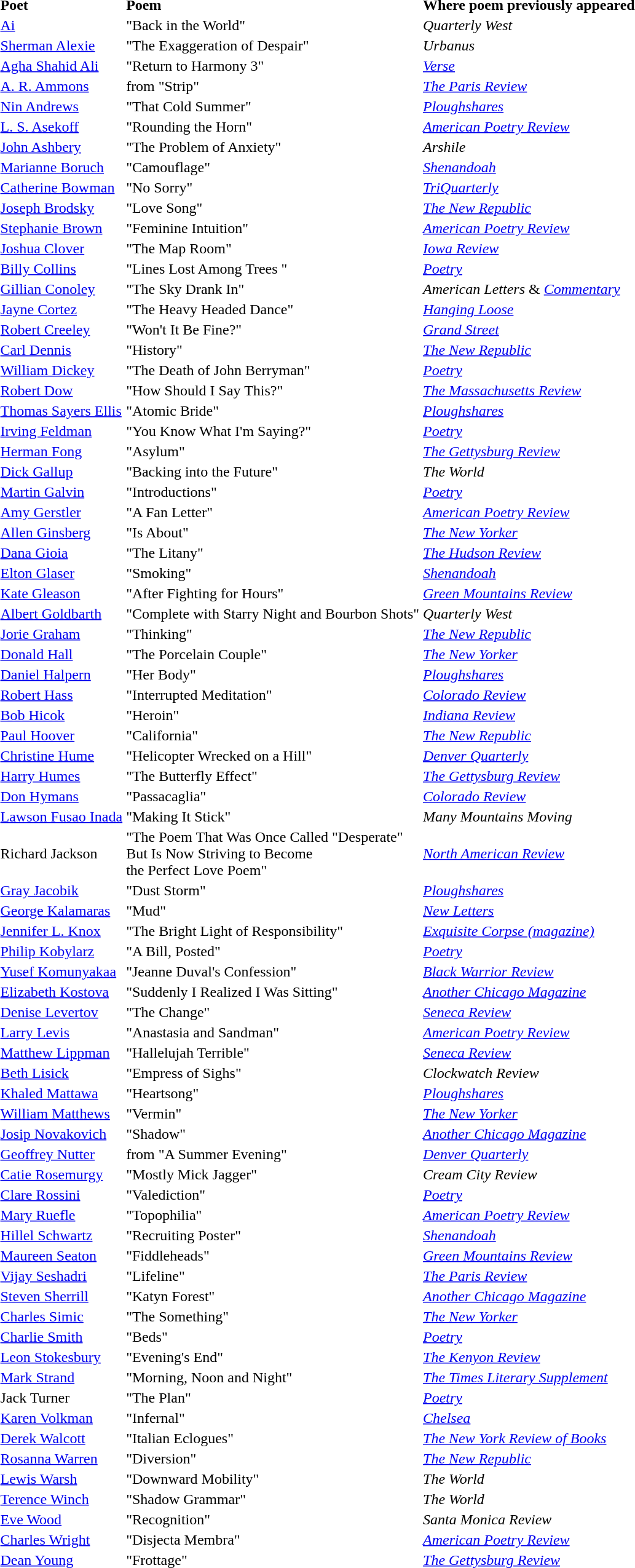<table>
<tr>
<td><strong>Poet</strong></td>
<td><strong>Poem</strong></td>
<td><strong>Where poem previously appeared</strong></td>
</tr>
<tr>
<td><a href='#'>Ai</a></td>
<td>"Back in the World"</td>
<td><em>Quarterly West</em></td>
</tr>
<tr>
<td><a href='#'>Sherman Alexie</a></td>
<td>"The Exaggeration of Despair"</td>
<td><em>Urbanus</em></td>
</tr>
<tr>
<td><a href='#'>Agha Shahid Ali</a></td>
<td>"Return to Harmony 3"</td>
<td><em><a href='#'>Verse</a></em></td>
</tr>
<tr>
<td><a href='#'>A. R. Ammons</a></td>
<td>from "Strip"</td>
<td><em><a href='#'>The Paris Review</a></em></td>
</tr>
<tr>
<td><a href='#'>Nin Andrews</a></td>
<td>"That Cold Summer"</td>
<td><em><a href='#'>Ploughshares</a></em></td>
</tr>
<tr>
<td><a href='#'>L. S. Asekoff</a></td>
<td>"Rounding the Horn"</td>
<td><em><a href='#'>American Poetry Review</a></em></td>
</tr>
<tr>
<td><a href='#'>John Ashbery</a></td>
<td>"The Problem of Anxiety"</td>
<td><em>Arshile</em></td>
</tr>
<tr>
<td><a href='#'>Marianne Boruch</a></td>
<td>"Camouflage"</td>
<td><em><a href='#'>Shenandoah</a></em></td>
</tr>
<tr>
<td><a href='#'>Catherine Bowman</a></td>
<td>"No Sorry"</td>
<td><em><a href='#'>TriQuarterly</a></em></td>
</tr>
<tr>
<td><a href='#'>Joseph Brodsky</a></td>
<td>"Love Song"</td>
<td><em><a href='#'>The New Republic</a></em></td>
</tr>
<tr>
<td><a href='#'>Stephanie Brown</a></td>
<td>"Feminine Intuition"</td>
<td><em><a href='#'>American Poetry Review</a></em></td>
</tr>
<tr>
<td><a href='#'>Joshua Clover</a></td>
<td>"The Map Room"</td>
<td><em><a href='#'>Iowa Review</a></em></td>
</tr>
<tr>
<td><a href='#'>Billy Collins</a></td>
<td>"Lines Lost Among Trees "</td>
<td><em><a href='#'>Poetry</a></em></td>
</tr>
<tr>
<td><a href='#'>Gillian Conoley</a></td>
<td>"The Sky Drank In"</td>
<td><em>American Letters</em> & <em><a href='#'>Commentary</a></em></td>
</tr>
<tr>
<td><a href='#'>Jayne Cortez</a></td>
<td>"The Heavy Headed Dance"</td>
<td><em><a href='#'>Hanging Loose</a></em></td>
</tr>
<tr>
<td><a href='#'>Robert Creeley</a></td>
<td>"Won't It Be Fine?"</td>
<td><em><a href='#'>Grand Street</a></em></td>
</tr>
<tr>
<td><a href='#'>Carl Dennis</a></td>
<td>"History"</td>
<td><em><a href='#'>The New Republic</a></em></td>
</tr>
<tr>
<td><a href='#'>William Dickey</a></td>
<td>"The Death of John Berryman"</td>
<td><em><a href='#'>Poetry</a></em></td>
</tr>
<tr>
<td><a href='#'>Robert Dow</a></td>
<td>"How Should I Say This?"</td>
<td><em><a href='#'>The Massachusetts Review</a></em></td>
</tr>
<tr>
<td><a href='#'>Thomas Sayers Ellis</a></td>
<td>"Atomic Bride"</td>
<td><em><a href='#'>Ploughshares</a></em></td>
</tr>
<tr>
<td><a href='#'>Irving Feldman</a></td>
<td>"You Know What I'm Saying?"</td>
<td><em><a href='#'>Poetry</a></em></td>
</tr>
<tr>
<td><a href='#'>Herman Fong</a></td>
<td>"Asylum"</td>
<td><em><a href='#'>The Gettysburg Review</a></em></td>
</tr>
<tr>
<td><a href='#'>Dick Gallup</a></td>
<td>"Backing into the Future"</td>
<td><em>The World</em></td>
</tr>
<tr>
<td><a href='#'>Martin Galvin</a></td>
<td>"Introductions"</td>
<td><em><a href='#'>Poetry</a></em></td>
</tr>
<tr>
<td><a href='#'>Amy Gerstler</a></td>
<td>"A Fan Letter"</td>
<td><em><a href='#'>American Poetry Review</a></em></td>
</tr>
<tr>
<td><a href='#'>Allen Ginsberg</a></td>
<td>"Is About"</td>
<td><em><a href='#'>The New Yorker</a></em></td>
</tr>
<tr>
<td><a href='#'>Dana Gioia</a></td>
<td>"The Litany"</td>
<td><em><a href='#'>The Hudson Review</a></em></td>
</tr>
<tr>
<td><a href='#'>Elton Glaser</a></td>
<td>"Smoking"</td>
<td><em><a href='#'>Shenandoah</a></em></td>
</tr>
<tr>
<td><a href='#'>Kate Gleason</a></td>
<td>"After Fighting for Hours"</td>
<td><em><a href='#'>Green Mountains Review</a></em></td>
</tr>
<tr>
<td><a href='#'>Albert Goldbarth</a></td>
<td>"Complete with Starry Night and Bourbon Shots"</td>
<td><em>Quarterly West</em></td>
</tr>
<tr>
<td><a href='#'>Jorie Graham</a></td>
<td>"Thinking"</td>
<td><em><a href='#'>The New Republic</a></em></td>
</tr>
<tr>
<td><a href='#'>Donald Hall</a></td>
<td>"The Porcelain Couple"</td>
<td><em><a href='#'>The New Yorker</a></em></td>
</tr>
<tr>
<td><a href='#'>Daniel Halpern</a></td>
<td>"Her Body"</td>
<td><em><a href='#'>Ploughshares</a></em></td>
</tr>
<tr>
<td><a href='#'>Robert Hass</a></td>
<td>"Interrupted Meditation"</td>
<td><em><a href='#'>Colorado Review</a></em></td>
</tr>
<tr>
<td><a href='#'>Bob Hicok</a></td>
<td>"Heroin"</td>
<td><em><a href='#'>Indiana Review</a></em></td>
</tr>
<tr>
<td><a href='#'>Paul Hoover</a></td>
<td>"California"</td>
<td><em><a href='#'>The New Republic</a></em></td>
</tr>
<tr>
<td><a href='#'>Christine Hume</a></td>
<td>"Helicopter Wrecked on a Hill"</td>
<td><em><a href='#'>Denver Quarterly</a></em></td>
</tr>
<tr>
<td><a href='#'>Harry Humes</a></td>
<td>"The Butterfly Effect"</td>
<td><em><a href='#'>The Gettysburg Review</a></em></td>
</tr>
<tr>
<td><a href='#'>Don Hymans</a></td>
<td>"Passacaglia"</td>
<td><em><a href='#'>Colorado Review</a></em></td>
</tr>
<tr>
<td><a href='#'>Lawson Fusao Inada</a></td>
<td>"Making It Stick"</td>
<td><em>Many Mountains Moving</em></td>
</tr>
<tr>
<td>Richard Jackson</td>
<td>"The Poem That Was Once Called "Desperate"<br> But Is Now Striving to Become<br> the Perfect Love Poem"</td>
<td><em><a href='#'>North American Review</a></em></td>
</tr>
<tr>
<td><a href='#'>Gray Jacobik</a></td>
<td>"Dust Storm"</td>
<td><em><a href='#'>Ploughshares</a></em></td>
</tr>
<tr>
<td><a href='#'>George Kalamaras</a></td>
<td>"Mud"</td>
<td><em><a href='#'>New Letters</a></em></td>
</tr>
<tr>
<td><a href='#'>Jennifer L. Knox</a></td>
<td>"The Bright Light of Responsibility"</td>
<td><em><a href='#'>Exquisite Corpse (magazine)</a></em></td>
</tr>
<tr>
<td><a href='#'>Philip Kobylarz</a></td>
<td>"A Bill, Posted"</td>
<td><em><a href='#'>Poetry</a></em></td>
</tr>
<tr>
<td><a href='#'>Yusef Komunyakaa</a></td>
<td>"Jeanne Duval's Confession"</td>
<td><em><a href='#'>Black Warrior Review</a></em></td>
</tr>
<tr>
<td><a href='#'>Elizabeth Kostova</a></td>
<td>"Suddenly I Realized I Was Sitting"</td>
<td><em><a href='#'>Another Chicago Magazine</a></em></td>
</tr>
<tr>
<td><a href='#'>Denise Levertov</a></td>
<td>"The Change"</td>
<td><em><a href='#'>Seneca Review</a></em></td>
</tr>
<tr>
<td><a href='#'>Larry Levis</a></td>
<td>"Anastasia and Sandman"</td>
<td><em><a href='#'>American Poetry Review</a></em></td>
</tr>
<tr>
<td><a href='#'>Matthew Lippman</a></td>
<td>"Hallelujah Terrible"</td>
<td><em><a href='#'>Seneca Review</a></em></td>
</tr>
<tr>
<td><a href='#'>Beth Lisick</a></td>
<td>"Empress of Sighs"</td>
<td><em>Clockwatch Review</em></td>
</tr>
<tr>
<td><a href='#'>Khaled Mattawa</a></td>
<td>"Heartsong"</td>
<td><em><a href='#'>Ploughshares</a></em></td>
</tr>
<tr>
<td><a href='#'>William Matthews</a></td>
<td>"Vermin"</td>
<td><em><a href='#'>The New Yorker</a></em></td>
</tr>
<tr>
<td><a href='#'>Josip Novakovich</a></td>
<td>"Shadow"</td>
<td><em><a href='#'>Another Chicago Magazine</a></em></td>
</tr>
<tr>
<td><a href='#'>Geoffrey Nutter</a></td>
<td>from "A Summer Evening"</td>
<td><em><a href='#'>Denver Quarterly</a></em></td>
</tr>
<tr>
<td><a href='#'>Catie Rosemurgy</a></td>
<td>"Mostly Mick Jagger"</td>
<td><em>Cream City Review</em></td>
</tr>
<tr>
<td><a href='#'>Clare Rossini</a></td>
<td>"Valediction"</td>
<td><em><a href='#'>Poetry</a></em></td>
</tr>
<tr>
<td><a href='#'>Mary Ruefle</a></td>
<td>"Topophilia"</td>
<td><em><a href='#'>American Poetry Review</a></em></td>
</tr>
<tr>
<td><a href='#'>Hillel Schwartz</a></td>
<td>"Recruiting Poster"</td>
<td><em><a href='#'>Shenandoah</a></em></td>
</tr>
<tr>
<td><a href='#'>Maureen Seaton</a></td>
<td>"Fiddleheads"</td>
<td><em><a href='#'>Green Mountains Review</a></em></td>
</tr>
<tr>
<td><a href='#'>Vijay Seshadri</a></td>
<td>"Lifeline"</td>
<td><em><a href='#'>The Paris Review</a></em></td>
</tr>
<tr>
<td><a href='#'>Steven Sherrill</a></td>
<td>"Katyn Forest"</td>
<td><em><a href='#'>Another Chicago Magazine</a></em></td>
</tr>
<tr>
<td><a href='#'>Charles Simic</a></td>
<td>"The Something"</td>
<td><em><a href='#'>The New Yorker</a></em></td>
</tr>
<tr>
<td><a href='#'>Charlie Smith</a></td>
<td>"Beds"</td>
<td><em><a href='#'>Poetry</a></em></td>
</tr>
<tr>
<td><a href='#'>Leon Stokesbury</a></td>
<td>"Evening's End"</td>
<td><em><a href='#'>The Kenyon Review</a></em></td>
</tr>
<tr>
<td><a href='#'>Mark Strand</a></td>
<td>"Morning, Noon and Night"</td>
<td><em><a href='#'>The Times Literary Supplement</a></em></td>
</tr>
<tr>
<td>Jack Turner</td>
<td>"The Plan"</td>
<td><em><a href='#'>Poetry</a></em></td>
</tr>
<tr>
<td><a href='#'>Karen Volkman</a></td>
<td>"Infernal"</td>
<td><em><a href='#'>Chelsea</a></em></td>
</tr>
<tr>
<td><a href='#'>Derek Walcott</a></td>
<td>"Italian Eclogues"</td>
<td><em><a href='#'>The New York Review of Books</a></em></td>
</tr>
<tr>
<td><a href='#'>Rosanna Warren</a></td>
<td>"Diversion"</td>
<td><em><a href='#'>The New Republic</a></em></td>
</tr>
<tr>
<td><a href='#'>Lewis Warsh</a></td>
<td>"Downward Mobility"</td>
<td><em>The World</em></td>
</tr>
<tr>
<td><a href='#'>Terence Winch</a></td>
<td>"Shadow Grammar"</td>
<td><em>The World</em></td>
</tr>
<tr>
<td><a href='#'>Eve Wood</a></td>
<td>"Recognition"</td>
<td><em>Santa Monica Review</em></td>
</tr>
<tr>
<td><a href='#'>Charles Wright</a></td>
<td>"Disjecta Membra"</td>
<td><em><a href='#'>American Poetry Review</a></em></td>
</tr>
<tr>
<td><a href='#'>Dean Young</a></td>
<td>"Frottage"</td>
<td><em><a href='#'>The Gettysburg Review</a></em></td>
</tr>
<tr>
</tr>
</table>
